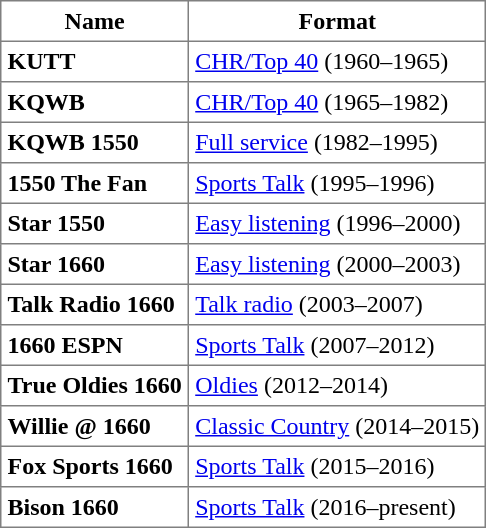<table class="toccolours" border="1" cellpadding="4" cellspacing="0" style="border-collapse: collapse; float:left; margin-right: 1em; margin-bottom: 1em">
<tr>
<th>Name</th>
<th>Format</th>
</tr>
<tr>
<td><strong>KUTT</strong></td>
<td><a href='#'>CHR/Top 40</a> (1960–1965)</td>
</tr>
<tr>
<td><strong>KQWB</strong></td>
<td><a href='#'>CHR/Top 40</a> (1965–1982)</td>
</tr>
<tr>
<td><strong>KQWB 1550</strong></td>
<td><a href='#'>Full service</a> (1982–1995)</td>
</tr>
<tr>
<td><strong>1550 The Fan</strong></td>
<td><a href='#'>Sports Talk</a> (1995–1996)</td>
</tr>
<tr>
<td><strong>Star 1550</strong></td>
<td><a href='#'>Easy listening</a> (1996–2000)</td>
</tr>
<tr>
<td><strong>Star 1660</strong></td>
<td><a href='#'>Easy listening</a> (2000–2003)</td>
</tr>
<tr>
<td><strong>Talk Radio 1660</strong></td>
<td><a href='#'>Talk radio</a> (2003–2007)</td>
</tr>
<tr>
<td><strong>1660 ESPN</strong></td>
<td><a href='#'>Sports Talk</a> (2007–2012)</td>
</tr>
<tr>
<td><strong>True Oldies 1660</strong></td>
<td><a href='#'>Oldies</a> (2012–2014)</td>
</tr>
<tr>
<td><strong>Willie @ 1660</strong></td>
<td><a href='#'>Classic Country</a> (2014–2015)</td>
</tr>
<tr>
<td><strong>Fox Sports 1660</strong></td>
<td><a href='#'>Sports Talk</a> (2015–2016)</td>
</tr>
<tr>
<td><strong>Bison 1660</strong></td>
<td><a href='#'>Sports Talk</a> (2016–present)</td>
</tr>
</table>
